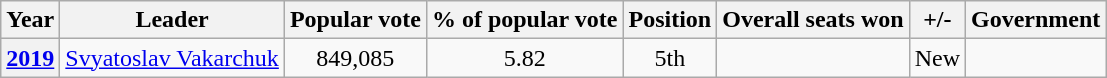<table class="wikitable" style="text-align:center">
<tr>
<th>Year</th>
<th>Leader</th>
<th>Popular vote</th>
<th>% of popular vote</th>
<th>Position</th>
<th>Overall seats won</th>
<th>+/-</th>
<th rowspan=1>Government</th>
</tr>
<tr>
<th><a href='#'>2019</a></th>
<td><a href='#'>Svyatoslav Vakarchuk</a></td>
<td>849,085</td>
<td>5.82</td>
<td>5th</td>
<td></td>
<td>New</td>
<td></td>
</tr>
</table>
